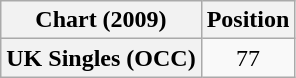<table class="wikitable plainrowheaders" style="text-align:center">
<tr>
<th>Chart (2009)</th>
<th>Position</th>
</tr>
<tr>
<th scope="row">UK Singles (OCC)</th>
<td>77</td>
</tr>
</table>
